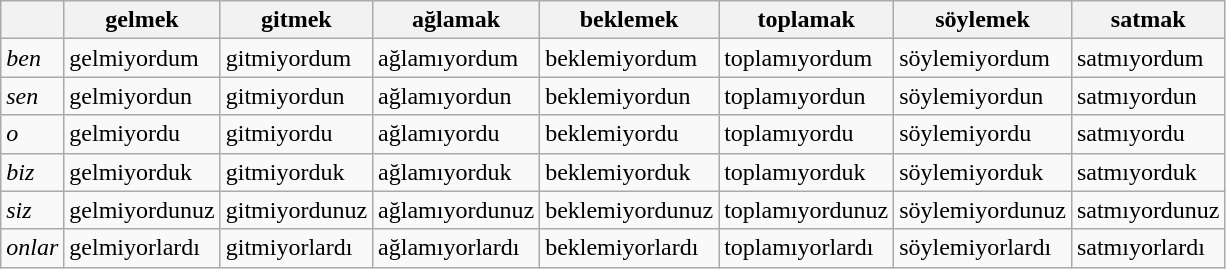<table class="wikitable">
<tr>
<th> </th>
<th>gelmek</th>
<th>gitmek</th>
<th>ağlamak</th>
<th>beklemek</th>
<th>toplamak</th>
<th>söylemek</th>
<th>satmak</th>
</tr>
<tr ->
<td><em>ben</em></td>
<td>gelmiyordum</td>
<td>gitmiyordum</td>
<td>ağlamıyordum</td>
<td>beklemiyordum</td>
<td>toplamıyordum</td>
<td>söylemiyordum</td>
<td>satmıyordum</td>
</tr>
<tr ->
<td><em>sen</em></td>
<td>gelmiyordun</td>
<td>gitmiyordun</td>
<td>ağlamıyordun</td>
<td>beklemiyordun</td>
<td>toplamıyordun</td>
<td>söylemiyordun</td>
<td>satmıyordun</td>
</tr>
<tr ->
<td><em>o</em></td>
<td>gelmiyordu</td>
<td>gitmiyordu</td>
<td>ağlamıyordu</td>
<td>beklemiyordu</td>
<td>toplamıyordu</td>
<td>söylemiyordu</td>
<td>satmıyordu</td>
</tr>
<tr ->
<td><em>biz</em></td>
<td>gelmiyorduk</td>
<td>gitmiyorduk</td>
<td>ağlamıyorduk</td>
<td>beklemiyorduk</td>
<td>toplamıyorduk</td>
<td>söylemiyorduk</td>
<td>satmıyorduk</td>
</tr>
<tr ->
<td><em>siz</em></td>
<td>gelmiyordunuz</td>
<td>gitmiyordunuz</td>
<td>ağlamıyordunuz</td>
<td>beklemiyordunuz</td>
<td>toplamıyordunuz</td>
<td>söylemiyordunuz</td>
<td>satmıyordunuz</td>
</tr>
<tr ->
<td><em>onlar</em></td>
<td>gelmiyorlardı</td>
<td>gitmiyorlardı</td>
<td>ağlamıyorlardı</td>
<td>beklemiyorlardı</td>
<td>toplamıyorlardı</td>
<td>söylemiyorlardı</td>
<td>satmıyorlardı</td>
</tr>
</table>
